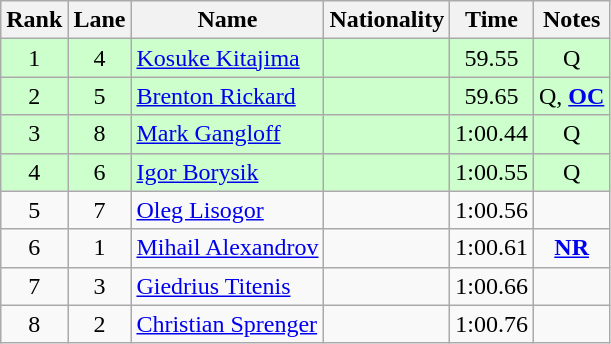<table class='wikitable sortable' style='text-align:center'>
<tr>
<th>Rank</th>
<th>Lane</th>
<th>Name</th>
<th>Nationality</th>
<th>Time</th>
<th>Notes</th>
</tr>
<tr bgcolor=ccffcc>
<td>1</td>
<td>4</td>
<td align=left><a href='#'>Kosuke Kitajima</a></td>
<td align=left></td>
<td>59.55</td>
<td>Q</td>
</tr>
<tr bgcolor=ccffcc>
<td>2</td>
<td>5</td>
<td align=left><a href='#'>Brenton Rickard</a></td>
<td align=left></td>
<td>59.65</td>
<td>Q, <strong><a href='#'>OC</a></strong></td>
</tr>
<tr bgcolor=ccffcc>
<td>3</td>
<td>8</td>
<td align=left><a href='#'>Mark Gangloff</a></td>
<td align=left></td>
<td>1:00.44</td>
<td>Q</td>
</tr>
<tr bgcolor=ccffcc>
<td>4</td>
<td>6</td>
<td align=left><a href='#'>Igor Borysik</a></td>
<td align=left></td>
<td>1:00.55</td>
<td>Q</td>
</tr>
<tr>
<td>5</td>
<td>7</td>
<td align=left><a href='#'>Oleg Lisogor</a></td>
<td align=left></td>
<td>1:00.56</td>
<td></td>
</tr>
<tr>
<td>6</td>
<td>1</td>
<td align=left><a href='#'>Mihail Alexandrov</a></td>
<td align=left></td>
<td>1:00.61</td>
<td><strong><a href='#'>NR</a></strong></td>
</tr>
<tr>
<td>7</td>
<td>3</td>
<td align=left><a href='#'>Giedrius Titenis</a></td>
<td align=left></td>
<td>1:00.66</td>
<td></td>
</tr>
<tr>
<td>8</td>
<td>2</td>
<td align=left><a href='#'>Christian Sprenger</a></td>
<td align=left></td>
<td>1:00.76</td>
<td></td>
</tr>
</table>
